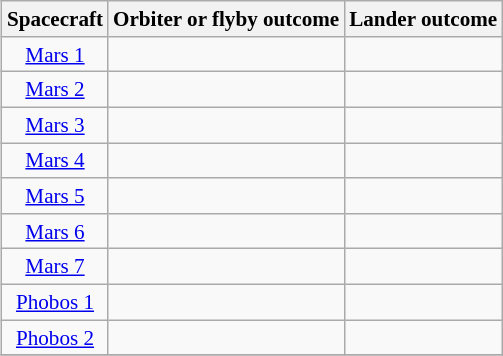<table class=wikitable style="text-align:center; font-size:88%; float:right; margin-left:1em">
<tr>
<th>Spacecraft</th>
<th>Orbiter or flyby outcome</th>
<th>Lander outcome</th>
</tr>
<tr>
<td><a href='#'>Mars 1</a></td>
<td></td>
<td></td>
</tr>
<tr>
<td><a href='#'>Mars 2</a></td>
<td></td>
<td></td>
</tr>
<tr>
<td><a href='#'>Mars 3</a></td>
<td></td>
<td></td>
</tr>
<tr>
<td><a href='#'>Mars 4</a></td>
<td></td>
<td></td>
</tr>
<tr>
<td><a href='#'>Mars 5</a></td>
<td></td>
<td></td>
</tr>
<tr>
<td><a href='#'>Mars 6</a></td>
<td></td>
<td></td>
</tr>
<tr>
<td><a href='#'>Mars 7</a></td>
<td></td>
<td></td>
</tr>
<tr>
<td><a href='#'>Phobos 1</a></td>
<td></td>
<td></td>
</tr>
<tr>
<td><a href='#'>Phobos 2</a></td>
<td></td>
<td></td>
</tr>
<tr>
</tr>
</table>
